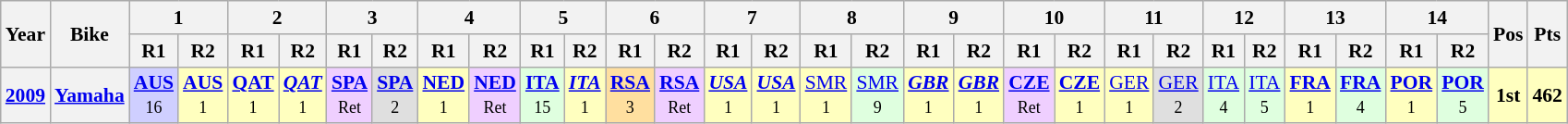<table class="wikitable" style="text-align:center; font-size:90%">
<tr>
<th valign="middle" rowspan=2>Year</th>
<th valign="middle" rowspan=2>Bike</th>
<th colspan=2>1</th>
<th colspan=2>2</th>
<th colspan=2>3</th>
<th colspan=2>4</th>
<th colspan=2>5</th>
<th colspan=2>6</th>
<th colspan=2>7</th>
<th colspan=2>8</th>
<th colspan=2>9</th>
<th colspan=2>10</th>
<th colspan=2>11</th>
<th colspan=2>12</th>
<th colspan=2>13</th>
<th colspan=2>14</th>
<th rowspan=2>Pos</th>
<th rowspan=2>Pts</th>
</tr>
<tr>
<th>R1</th>
<th>R2</th>
<th>R1</th>
<th>R2</th>
<th>R1</th>
<th>R2</th>
<th>R1</th>
<th>R2</th>
<th>R1</th>
<th>R2</th>
<th>R1</th>
<th>R2</th>
<th>R1</th>
<th>R2</th>
<th>R1</th>
<th>R2</th>
<th>R1</th>
<th>R2</th>
<th>R1</th>
<th>R2</th>
<th>R1</th>
<th>R2</th>
<th>R1</th>
<th>R2</th>
<th>R1</th>
<th>R2</th>
<th>R1</th>
<th>R2</th>
</tr>
<tr>
<th><a href='#'>2009</a></th>
<th><a href='#'>Yamaha</a></th>
<td style="background:#cfcfff;"><strong><a href='#'>AUS</a></strong><br><small>16</small></td>
<td style="background:#ffffbf;"><strong><a href='#'>AUS</a></strong><br><small>1</small></td>
<td style="background:#ffffbf;"><strong><a href='#'>QAT</a></strong><br><small>1</small></td>
<td style="background:#ffffbf;"><strong><em><a href='#'>QAT</a></em></strong><br><small>1</small></td>
<td style="background:#efcfff;"><strong><a href='#'>SPA</a></strong><br><small>Ret</small></td>
<td style="background:#dfdfdf;"><strong><a href='#'>SPA</a></strong><br><small>2</small></td>
<td style="background:#ffffbf;"><strong><a href='#'>NED</a></strong><br><small>1</small></td>
<td style="background:#efcfff;"><strong><a href='#'>NED</a></strong><br><small>Ret</small></td>
<td style="background:#dfffdf;"><strong><a href='#'>ITA</a></strong><br><small>15</small></td>
<td style="background:#ffffbf;"><strong><em><a href='#'>ITA</a></em></strong><br><small>1</small></td>
<td style="background:#ffdf9f;"><strong><a href='#'>RSA</a></strong><br><small>3</small></td>
<td style="background:#efcfff;"><strong><a href='#'>RSA</a></strong><br><small>Ret</small></td>
<td style="background:#ffffbf;"><strong><em><a href='#'>USA</a></em></strong><br><small>1</small></td>
<td style="background:#ffffbf;"><strong><em><a href='#'>USA</a></em></strong><br><small>1</small></td>
<td style="background:#ffffbf;"><a href='#'>SMR</a><br><small>1</small></td>
<td style="background:#dfffdf;"><a href='#'>SMR</a><br><small>9</small></td>
<td style="background:#ffffbf;"><strong><em><a href='#'>GBR</a></em></strong><br><small>1</small></td>
<td style="background:#ffffbf;"><strong><em><a href='#'>GBR</a></em></strong><br><small>1</small></td>
<td style="background:#efcfff;"><strong><a href='#'>CZE</a></strong><br><small>Ret</small></td>
<td style="background:#ffffbf;"><strong><a href='#'>CZE</a></strong><br><small>1</small></td>
<td style="background:#ffffbf;"><a href='#'>GER</a><br><small>1</small></td>
<td style="background:#dfdfdf;"><a href='#'>GER</a><br><small>2</small></td>
<td style="background:#dfffdf;"><a href='#'>ITA</a><br><small>4</small></td>
<td style="background:#dfffdf;"><a href='#'>ITA</a><br><small>5</small></td>
<td style="background:#ffffbf;"><strong><a href='#'>FRA</a></strong><br><small>1</small></td>
<td style="background:#dfffdf;"><strong><a href='#'>FRA</a></strong><br><small>4</small></td>
<td style="background:#ffffbf;"><strong><a href='#'>POR</a></strong><br><small>1</small></td>
<td style="background:#dfffdf;"><strong><a href='#'>POR</a></strong><br><small>5</small></td>
<td style="background:#FFFFBF;"><strong>1st</strong></td>
<td style="background:#FFFFBF;"><strong>462</strong></td>
</tr>
</table>
